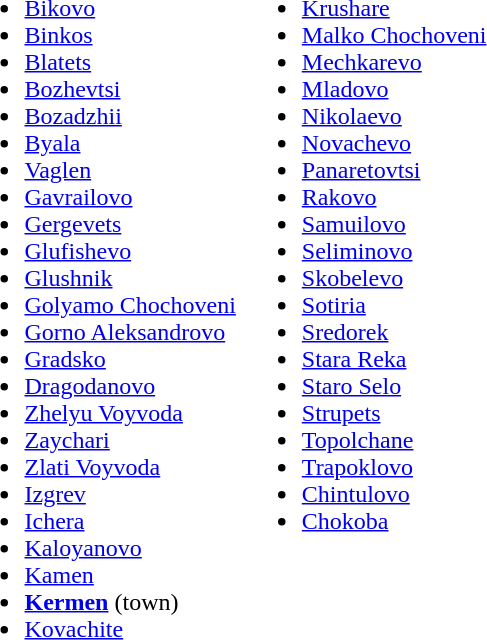<table>
<tr>
<td valign="top"><br><ul><li><a href='#'>Bikovo</a></li><li><a href='#'>Binkos</a></li><li><a href='#'>Blatets</a></li><li><a href='#'>Bozhevtsi</a></li><li><a href='#'>Bozadzhii</a></li><li><a href='#'>Byala</a></li><li><a href='#'>Vaglen</a></li><li><a href='#'>Gavrailovo</a></li><li><a href='#'>Gergevets</a></li><li><a href='#'>Glufishevo</a></li><li><a href='#'>Glushnik</a></li><li><a href='#'>Golyamo Chochoveni</a></li><li><a href='#'>Gorno Aleksandrovo</a></li><li><a href='#'>Gradsko</a></li><li><a href='#'>Dragodanovo</a></li><li><a href='#'>Zhelyu Voyvoda</a></li><li><a href='#'>Zaychari</a></li><li><a href='#'>Zlati Voyvoda</a></li><li><a href='#'>Izgrev</a></li><li><a href='#'>Ichera</a></li><li><a href='#'>Kaloyanovo</a></li><li><a href='#'>Kamen</a></li><li><strong><a href='#'>Kermen</a></strong> (town)</li><li><a href='#'>Kovachite</a></li></ul></td>
<td valign="top"><br><ul><li><a href='#'>Krushare</a></li><li><a href='#'>Malko Chochoveni</a></li><li><a href='#'>Mechkarevo</a></li><li><a href='#'>Mladovo</a></li><li><a href='#'>Nikolaevo</a></li><li><a href='#'>Novachevo</a></li><li><a href='#'>Panaretovtsi</a></li><li><a href='#'>Rakovo</a></li><li><a href='#'>Samuilovo</a></li><li><a href='#'>Seliminovo</a></li><li><a href='#'>Skobelevo</a></li><li><a href='#'>Sotiria</a></li><li><a href='#'>Sredorek</a></li><li><a href='#'>Stara Reka</a></li><li><a href='#'>Staro Selo</a></li><li><a href='#'>Strupets</a></li><li><a href='#'>Topolchane</a></li><li><a href='#'>Trapoklovo</a></li><li><a href='#'>Chintulovo</a></li><li><a href='#'>Chokoba</a></li></ul></td>
</tr>
</table>
